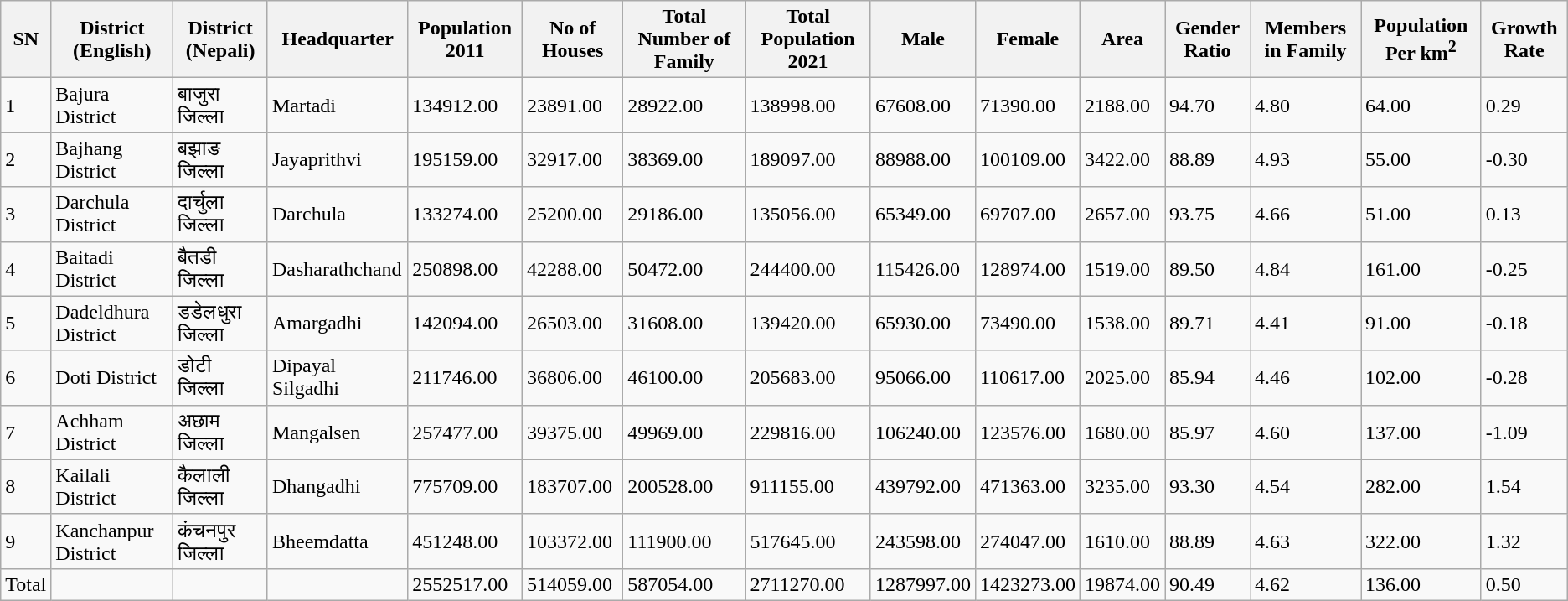<table class="wikitable sortable">
<tr>
<th>SN</th>
<th>District (English)</th>
<th>District (Nepali)</th>
<th>Headquarter</th>
<th>Population 2011</th>
<th>No of Houses</th>
<th>Total Number of Family</th>
<th>Total Population 2021</th>
<th>Male</th>
<th>Female</th>
<th>Area</th>
<th>Gender Ratio</th>
<th>Members in Family</th>
<th>Population Per km<sup>2</sup></th>
<th>Growth Rate</th>
</tr>
<tr>
<td>1</td>
<td>Bajura District</td>
<td>बाजुरा जिल्ला</td>
<td>Martadi</td>
<td>134912.00</td>
<td>23891.00</td>
<td>28922.00</td>
<td>138998.00</td>
<td>67608.00</td>
<td>71390.00</td>
<td>2188.00</td>
<td>94.70</td>
<td>4.80</td>
<td>64.00</td>
<td>0.29</td>
</tr>
<tr>
<td>2</td>
<td>Bajhang District</td>
<td>बझाङ जिल्ला</td>
<td>Jayaprithvi</td>
<td>195159.00</td>
<td>32917.00</td>
<td>38369.00</td>
<td>189097.00</td>
<td>88988.00</td>
<td>100109.00</td>
<td>3422.00</td>
<td>88.89</td>
<td>4.93</td>
<td>55.00</td>
<td>-0.30</td>
</tr>
<tr>
<td>3</td>
<td>Darchula District</td>
<td>दार्चुला जिल्ला</td>
<td>Darchula</td>
<td>133274.00</td>
<td>25200.00</td>
<td>29186.00</td>
<td>135056.00</td>
<td>65349.00</td>
<td>69707.00</td>
<td>2657.00</td>
<td>93.75</td>
<td>4.66</td>
<td>51.00</td>
<td>0.13</td>
</tr>
<tr>
<td>4</td>
<td>Baitadi District</td>
<td>बैतडी जिल्ला</td>
<td>Dasharathchand</td>
<td>250898.00</td>
<td>42288.00</td>
<td>50472.00</td>
<td>244400.00</td>
<td>115426.00</td>
<td>128974.00</td>
<td>1519.00</td>
<td>89.50</td>
<td>4.84</td>
<td>161.00</td>
<td>-0.25</td>
</tr>
<tr>
<td>5</td>
<td>Dadeldhura District</td>
<td>डडेलधुरा जिल्ला</td>
<td>Amargadhi</td>
<td>142094.00</td>
<td>26503.00</td>
<td>31608.00</td>
<td>139420.00</td>
<td>65930.00</td>
<td>73490.00</td>
<td>1538.00</td>
<td>89.71</td>
<td>4.41</td>
<td>91.00</td>
<td>-0.18</td>
</tr>
<tr>
<td>6</td>
<td>Doti District</td>
<td>डोटी जिल्ला</td>
<td>Dipayal Silgadhi</td>
<td>211746.00</td>
<td>36806.00</td>
<td>46100.00</td>
<td>205683.00</td>
<td>95066.00</td>
<td>110617.00</td>
<td>2025.00</td>
<td>85.94</td>
<td>4.46</td>
<td>102.00</td>
<td>-0.28</td>
</tr>
<tr>
<td>7</td>
<td>Achham District</td>
<td>अछाम जिल्ला</td>
<td>Mangalsen</td>
<td>257477.00</td>
<td>39375.00</td>
<td>49969.00</td>
<td>229816.00</td>
<td>106240.00</td>
<td>123576.00</td>
<td>1680.00</td>
<td>85.97</td>
<td>4.60</td>
<td>137.00</td>
<td>-1.09</td>
</tr>
<tr>
<td>8</td>
<td>Kailali District</td>
<td>कैलाली जिल्ला</td>
<td>Dhangadhi</td>
<td>775709.00</td>
<td>183707.00</td>
<td>200528.00</td>
<td>911155.00</td>
<td>439792.00</td>
<td>471363.00</td>
<td>3235.00</td>
<td>93.30</td>
<td>4.54</td>
<td>282.00</td>
<td>1.54</td>
</tr>
<tr>
<td>9</td>
<td>Kanchanpur District</td>
<td>कंचनपुर जिल्ला</td>
<td>Bheemdatta</td>
<td>451248.00</td>
<td>103372.00</td>
<td>111900.00</td>
<td>517645.00</td>
<td>243598.00</td>
<td>274047.00</td>
<td>1610.00</td>
<td>88.89</td>
<td>4.63</td>
<td>322.00</td>
<td>1.32</td>
</tr>
<tr>
<td>Total</td>
<td></td>
<td></td>
<td></td>
<td>2552517.00</td>
<td>514059.00</td>
<td>587054.00</td>
<td>2711270.00</td>
<td>1287997.00</td>
<td>1423273.00</td>
<td>19874.00</td>
<td>90.49</td>
<td>4.62</td>
<td>136.00</td>
<td>0.50</td>
</tr>
</table>
